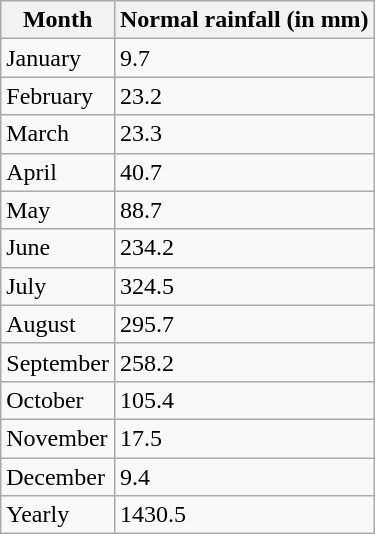<table class="wikitable">
<tr>
<th>Month</th>
<th>Normal rainfall (in mm)</th>
</tr>
<tr>
<td>January</td>
<td>9.7</td>
</tr>
<tr>
<td>February</td>
<td>23.2</td>
</tr>
<tr>
<td>March</td>
<td>23.3</td>
</tr>
<tr>
<td>April</td>
<td>40.7</td>
</tr>
<tr>
<td>May</td>
<td>88.7</td>
</tr>
<tr>
<td>June</td>
<td>234.2</td>
</tr>
<tr>
<td>July</td>
<td>324.5</td>
</tr>
<tr>
<td>August</td>
<td>295.7</td>
</tr>
<tr>
<td>September</td>
<td>258.2</td>
</tr>
<tr>
<td>October</td>
<td>105.4</td>
</tr>
<tr>
<td>November</td>
<td>17.5</td>
</tr>
<tr>
<td>December</td>
<td>9.4</td>
</tr>
<tr>
<td>Yearly</td>
<td>1430.5</td>
</tr>
</table>
